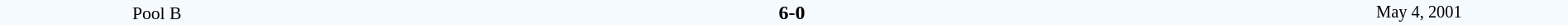<table style="width: 100%; background:#F5FAFF;" cellspacing="0">
<tr>
<td align=center rowspan=3 width=20% style=font-size:90%>Pool B</td>
</tr>
<tr>
<td width=24% align=right></td>
<td align=center width=13%><strong>6-0</strong></td>
<td width=24%></td>
<td style=font-size:85% rowspan=3 align=center>May 4, 2001</td>
</tr>
</table>
